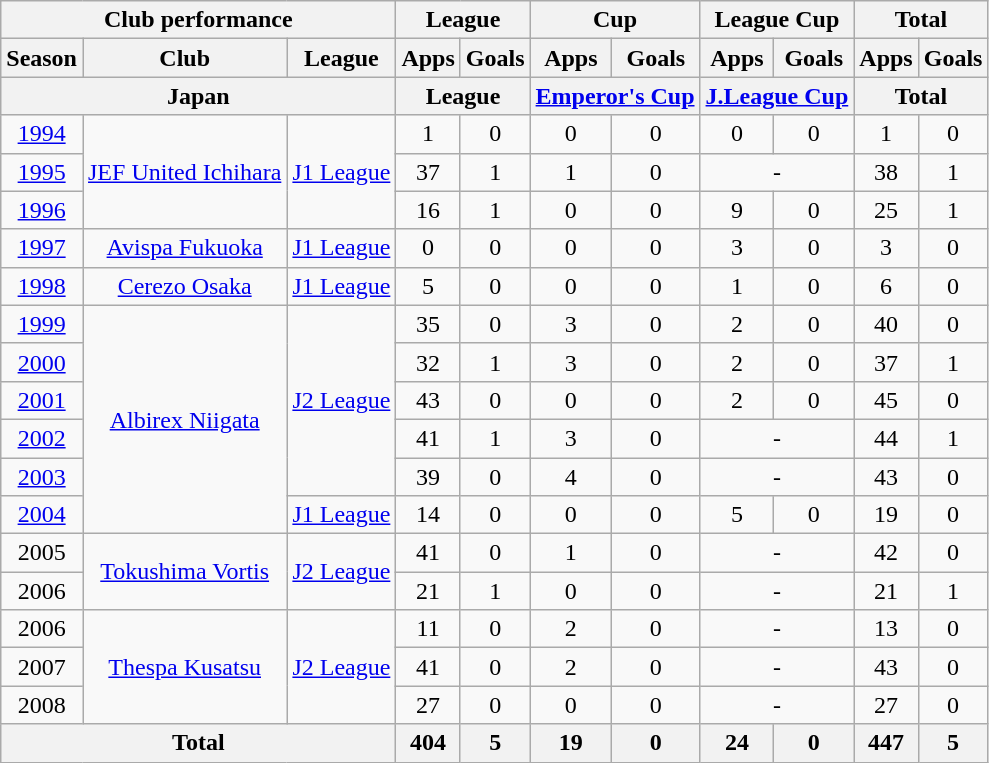<table class="wikitable" style="text-align:center;">
<tr>
<th colspan=3>Club performance</th>
<th colspan=2>League</th>
<th colspan=2>Cup</th>
<th colspan=2>League Cup</th>
<th colspan=2>Total</th>
</tr>
<tr>
<th>Season</th>
<th>Club</th>
<th>League</th>
<th>Apps</th>
<th>Goals</th>
<th>Apps</th>
<th>Goals</th>
<th>Apps</th>
<th>Goals</th>
<th>Apps</th>
<th>Goals</th>
</tr>
<tr>
<th colspan=3>Japan</th>
<th colspan=2>League</th>
<th colspan=2><a href='#'>Emperor's Cup</a></th>
<th colspan=2><a href='#'>J.League Cup</a></th>
<th colspan=2>Total</th>
</tr>
<tr>
<td><a href='#'>1994</a></td>
<td rowspan="3"><a href='#'>JEF United Ichihara</a></td>
<td rowspan="3"><a href='#'>J1 League</a></td>
<td>1</td>
<td>0</td>
<td>0</td>
<td>0</td>
<td>0</td>
<td>0</td>
<td>1</td>
<td>0</td>
</tr>
<tr>
<td><a href='#'>1995</a></td>
<td>37</td>
<td>1</td>
<td>1</td>
<td>0</td>
<td colspan="2">-</td>
<td>38</td>
<td>1</td>
</tr>
<tr>
<td><a href='#'>1996</a></td>
<td>16</td>
<td>1</td>
<td>0</td>
<td>0</td>
<td>9</td>
<td>0</td>
<td>25</td>
<td>1</td>
</tr>
<tr>
<td><a href='#'>1997</a></td>
<td><a href='#'>Avispa Fukuoka</a></td>
<td><a href='#'>J1 League</a></td>
<td>0</td>
<td>0</td>
<td>0</td>
<td>0</td>
<td>3</td>
<td>0</td>
<td>3</td>
<td>0</td>
</tr>
<tr>
<td><a href='#'>1998</a></td>
<td><a href='#'>Cerezo Osaka</a></td>
<td><a href='#'>J1 League</a></td>
<td>5</td>
<td>0</td>
<td>0</td>
<td>0</td>
<td>1</td>
<td>0</td>
<td>6</td>
<td>0</td>
</tr>
<tr>
<td><a href='#'>1999</a></td>
<td rowspan="6"><a href='#'>Albirex Niigata</a></td>
<td rowspan="5"><a href='#'>J2 League</a></td>
<td>35</td>
<td>0</td>
<td>3</td>
<td>0</td>
<td>2</td>
<td>0</td>
<td>40</td>
<td>0</td>
</tr>
<tr>
<td><a href='#'>2000</a></td>
<td>32</td>
<td>1</td>
<td>3</td>
<td>0</td>
<td>2</td>
<td>0</td>
<td>37</td>
<td>1</td>
</tr>
<tr>
<td><a href='#'>2001</a></td>
<td>43</td>
<td>0</td>
<td>0</td>
<td>0</td>
<td>2</td>
<td>0</td>
<td>45</td>
<td>0</td>
</tr>
<tr>
<td><a href='#'>2002</a></td>
<td>41</td>
<td>1</td>
<td>3</td>
<td>0</td>
<td colspan="2">-</td>
<td>44</td>
<td>1</td>
</tr>
<tr>
<td><a href='#'>2003</a></td>
<td>39</td>
<td>0</td>
<td>4</td>
<td>0</td>
<td colspan="2">-</td>
<td>43</td>
<td>0</td>
</tr>
<tr>
<td><a href='#'>2004</a></td>
<td><a href='#'>J1 League</a></td>
<td>14</td>
<td>0</td>
<td>0</td>
<td>0</td>
<td>5</td>
<td>0</td>
<td>19</td>
<td>0</td>
</tr>
<tr>
<td>2005</td>
<td rowspan="2"><a href='#'>Tokushima Vortis</a></td>
<td rowspan="2"><a href='#'>J2 League</a></td>
<td>41</td>
<td>0</td>
<td>1</td>
<td>0</td>
<td colspan="2">-</td>
<td>42</td>
<td>0</td>
</tr>
<tr>
<td>2006</td>
<td>21</td>
<td>1</td>
<td>0</td>
<td>0</td>
<td colspan="2">-</td>
<td>21</td>
<td>1</td>
</tr>
<tr>
<td>2006</td>
<td rowspan="3"><a href='#'>Thespa Kusatsu</a></td>
<td rowspan="3"><a href='#'>J2 League</a></td>
<td>11</td>
<td>0</td>
<td>2</td>
<td>0</td>
<td colspan="2">-</td>
<td>13</td>
<td>0</td>
</tr>
<tr>
<td>2007</td>
<td>41</td>
<td>0</td>
<td>2</td>
<td>0</td>
<td colspan="2">-</td>
<td>43</td>
<td>0</td>
</tr>
<tr>
<td>2008</td>
<td>27</td>
<td>0</td>
<td>0</td>
<td>0</td>
<td colspan="2">-</td>
<td>27</td>
<td>0</td>
</tr>
<tr>
<th colspan=3>Total</th>
<th>404</th>
<th>5</th>
<th>19</th>
<th>0</th>
<th>24</th>
<th>0</th>
<th>447</th>
<th>5</th>
</tr>
</table>
